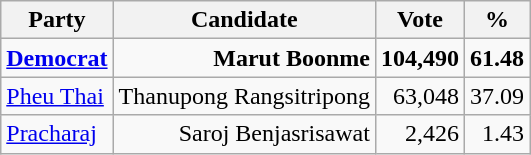<table class="wikitable" style="text-align:right">
<tr>
<th>Party</th>
<th>Candidate</th>
<th>Vote</th>
<th>%</th>
</tr>
<tr>
<td align="left"><a href='#'><strong>Democrat</strong></a></td>
<td><strong>Marut Boonme</strong></td>
<td><strong>104,490</strong></td>
<td><strong>61.48</strong></td>
</tr>
<tr>
<td align="left"><a href='#'>Pheu Thai</a></td>
<td>Thanupong Rangsitripong</td>
<td>63,048</td>
<td>37.09</td>
</tr>
<tr>
<td align="left"><a href='#'>Pracharaj</a></td>
<td>Saroj Benjasrisawat</td>
<td>2,426</td>
<td>1.43</td>
</tr>
</table>
